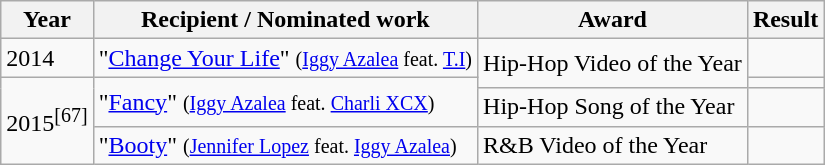<table class="wikitable plainrowheaders">
<tr>
<th>Year</th>
<th>Recipient / Nominated work</th>
<th>Award</th>
<th>Result</th>
</tr>
<tr>
<td>2014 </td>
<td rowspan="1">"<a href='#'>Change Your Life</a>" <small>(<a href='#'>Iggy Azalea</a> feat. <a href='#'>T.I</a>)</small></td>
<td rowspan="2">Hip-Hop Video of the Year</td>
<td></td>
</tr>
<tr>
<td rowspan="3">2015<sup>[67]</sup></td>
<td rowspan="2">"<a href='#'>Fancy</a>" <small>(<a href='#'>Iggy Azalea</a> feat. <a href='#'>Charli XCX</a>)</small></td>
<td></td>
</tr>
<tr>
<td>Hip-Hop Song of the Year</td>
<td></td>
</tr>
<tr>
<td rowspan="1">"<a href='#'>Booty</a>" <small>(<a href='#'>Jennifer Lopez</a> feat. <a href='#'>Iggy Azalea</a>)</small></td>
<td>R&B Video of the Year</td>
<td></td>
</tr>
</table>
